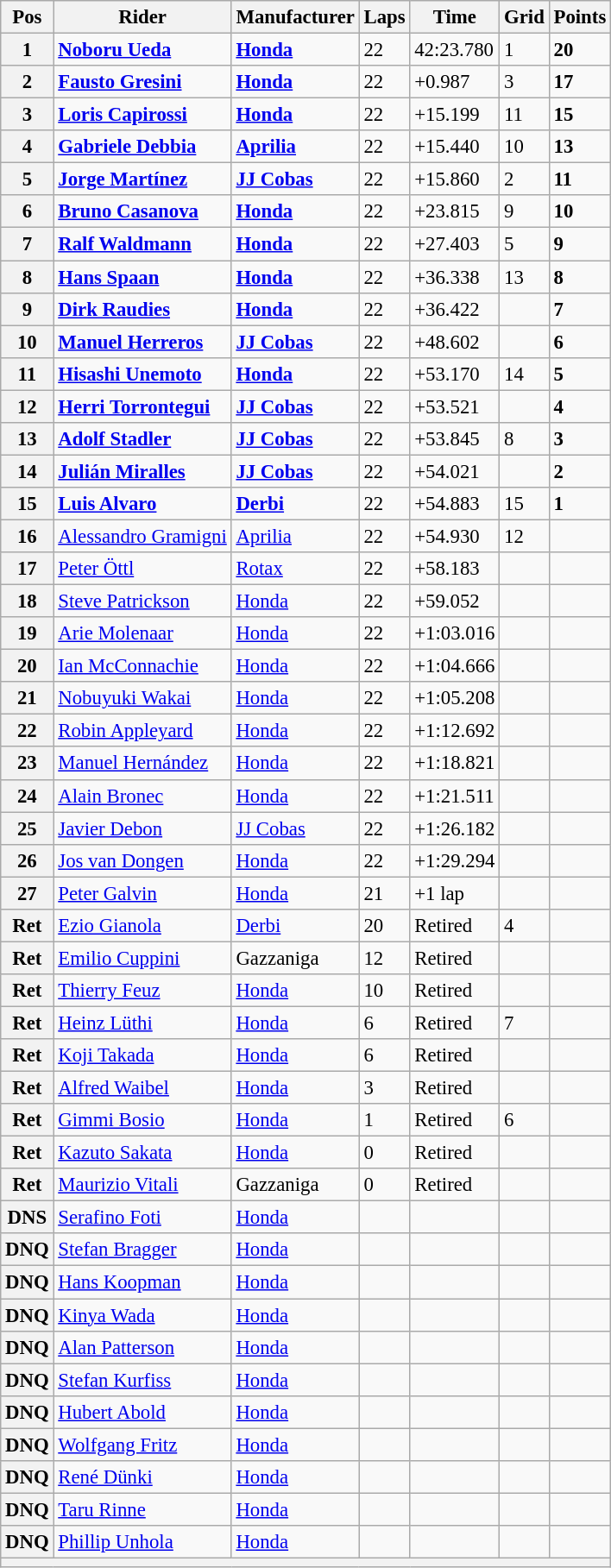<table class="wikitable" style="font-size: 95%;">
<tr>
<th>Pos</th>
<th>Rider</th>
<th>Manufacturer</th>
<th>Laps</th>
<th>Time</th>
<th>Grid</th>
<th>Points</th>
</tr>
<tr>
<th>1</th>
<td> <strong><a href='#'>Noboru Ueda</a></strong></td>
<td><strong><a href='#'>Honda</a></strong></td>
<td>22</td>
<td>42:23.780</td>
<td>1</td>
<td><strong>20</strong></td>
</tr>
<tr>
<th>2</th>
<td> <strong><a href='#'>Fausto Gresini</a></strong></td>
<td><strong><a href='#'>Honda</a></strong></td>
<td>22</td>
<td>+0.987</td>
<td>3</td>
<td><strong>17</strong></td>
</tr>
<tr>
<th>3</th>
<td> <strong><a href='#'>Loris Capirossi</a></strong></td>
<td><strong><a href='#'>Honda</a></strong></td>
<td>22</td>
<td>+15.199</td>
<td>11</td>
<td><strong>15</strong></td>
</tr>
<tr>
<th>4</th>
<td> <strong><a href='#'>Gabriele Debbia</a></strong></td>
<td><strong><a href='#'>Aprilia</a></strong></td>
<td>22</td>
<td>+15.440</td>
<td>10</td>
<td><strong>13</strong></td>
</tr>
<tr>
<th>5</th>
<td> <strong><a href='#'>Jorge Martínez</a></strong></td>
<td><strong><a href='#'>JJ Cobas</a></strong></td>
<td>22</td>
<td>+15.860</td>
<td>2</td>
<td><strong>11</strong></td>
</tr>
<tr>
<th>6</th>
<td> <strong><a href='#'>Bruno Casanova</a></strong></td>
<td><strong><a href='#'>Honda</a></strong></td>
<td>22</td>
<td>+23.815</td>
<td>9</td>
<td><strong>10</strong></td>
</tr>
<tr>
<th>7</th>
<td> <strong><a href='#'>Ralf Waldmann</a></strong></td>
<td><strong><a href='#'>Honda</a></strong></td>
<td>22</td>
<td>+27.403</td>
<td>5</td>
<td><strong>9</strong></td>
</tr>
<tr>
<th>8</th>
<td> <strong><a href='#'>Hans Spaan</a></strong></td>
<td><strong><a href='#'>Honda</a></strong></td>
<td>22</td>
<td>+36.338</td>
<td>13</td>
<td><strong>8</strong></td>
</tr>
<tr>
<th>9</th>
<td> <strong><a href='#'>Dirk Raudies</a></strong></td>
<td><strong><a href='#'>Honda</a></strong></td>
<td>22</td>
<td>+36.422</td>
<td></td>
<td><strong>7</strong></td>
</tr>
<tr>
<th>10</th>
<td> <strong><a href='#'>Manuel Herreros</a></strong></td>
<td><strong><a href='#'>JJ Cobas</a></strong></td>
<td>22</td>
<td>+48.602</td>
<td></td>
<td><strong>6</strong></td>
</tr>
<tr>
<th>11</th>
<td> <strong><a href='#'>Hisashi Unemoto</a></strong></td>
<td><strong><a href='#'>Honda</a></strong></td>
<td>22</td>
<td>+53.170</td>
<td>14</td>
<td><strong>5</strong></td>
</tr>
<tr>
<th>12</th>
<td> <strong><a href='#'>Herri Torrontegui</a></strong></td>
<td><strong><a href='#'>JJ Cobas</a></strong></td>
<td>22</td>
<td>+53.521</td>
<td></td>
<td><strong>4</strong></td>
</tr>
<tr>
<th>13</th>
<td> <strong><a href='#'>Adolf Stadler</a></strong></td>
<td><strong><a href='#'>JJ Cobas</a></strong></td>
<td>22</td>
<td>+53.845</td>
<td>8</td>
<td><strong>3</strong></td>
</tr>
<tr>
<th>14</th>
<td> <strong><a href='#'>Julián Miralles</a></strong></td>
<td><strong><a href='#'>JJ Cobas</a></strong></td>
<td>22</td>
<td>+54.021</td>
<td></td>
<td><strong>2</strong></td>
</tr>
<tr>
<th>15</th>
<td> <strong><a href='#'>Luis Alvaro</a></strong></td>
<td><strong><a href='#'>Derbi</a></strong></td>
<td>22</td>
<td>+54.883</td>
<td>15</td>
<td><strong>1</strong></td>
</tr>
<tr>
<th>16</th>
<td> <a href='#'>Alessandro Gramigni</a></td>
<td><a href='#'>Aprilia</a></td>
<td>22</td>
<td>+54.930</td>
<td>12</td>
<td></td>
</tr>
<tr>
<th>17</th>
<td> <a href='#'>Peter Öttl</a></td>
<td><a href='#'>Rotax</a></td>
<td>22</td>
<td>+58.183</td>
<td></td>
<td></td>
</tr>
<tr>
<th>18</th>
<td> <a href='#'>Steve Patrickson</a></td>
<td><a href='#'>Honda</a></td>
<td>22</td>
<td>+59.052</td>
<td></td>
<td></td>
</tr>
<tr>
<th>19</th>
<td> <a href='#'>Arie Molenaar</a></td>
<td><a href='#'>Honda</a></td>
<td>22</td>
<td>+1:03.016</td>
<td></td>
<td></td>
</tr>
<tr>
<th>20</th>
<td> <a href='#'>Ian McConnachie</a></td>
<td><a href='#'>Honda</a></td>
<td>22</td>
<td>+1:04.666</td>
<td></td>
<td></td>
</tr>
<tr>
<th>21</th>
<td> <a href='#'>Nobuyuki Wakai</a></td>
<td><a href='#'>Honda</a></td>
<td>22</td>
<td>+1:05.208</td>
<td></td>
<td></td>
</tr>
<tr>
<th>22</th>
<td> <a href='#'>Robin Appleyard</a></td>
<td><a href='#'>Honda</a></td>
<td>22</td>
<td>+1:12.692</td>
<td></td>
<td></td>
</tr>
<tr>
<th>23</th>
<td> <a href='#'>Manuel Hernández</a></td>
<td><a href='#'>Honda</a></td>
<td>22</td>
<td>+1:18.821</td>
<td></td>
<td></td>
</tr>
<tr>
<th>24</th>
<td> <a href='#'>Alain Bronec</a></td>
<td><a href='#'>Honda</a></td>
<td>22</td>
<td>+1:21.511</td>
<td></td>
<td></td>
</tr>
<tr>
<th>25</th>
<td> <a href='#'>Javier Debon</a></td>
<td><a href='#'>JJ Cobas</a></td>
<td>22</td>
<td>+1:26.182</td>
<td></td>
<td></td>
</tr>
<tr>
<th>26</th>
<td> <a href='#'>Jos van Dongen</a></td>
<td><a href='#'>Honda</a></td>
<td>22</td>
<td>+1:29.294</td>
<td></td>
<td></td>
</tr>
<tr>
<th>27</th>
<td> <a href='#'>Peter Galvin</a></td>
<td><a href='#'>Honda</a></td>
<td>21</td>
<td>+1 lap</td>
<td></td>
<td></td>
</tr>
<tr>
<th>Ret</th>
<td> <a href='#'>Ezio Gianola</a></td>
<td><a href='#'>Derbi</a></td>
<td>20</td>
<td>Retired</td>
<td>4</td>
<td></td>
</tr>
<tr>
<th>Ret</th>
<td> <a href='#'>Emilio Cuppini</a></td>
<td>Gazzaniga</td>
<td>12</td>
<td>Retired</td>
<td></td>
<td></td>
</tr>
<tr>
<th>Ret</th>
<td> <a href='#'>Thierry Feuz</a></td>
<td><a href='#'>Honda</a></td>
<td>10</td>
<td>Retired</td>
<td></td>
<td></td>
</tr>
<tr>
<th>Ret</th>
<td> <a href='#'>Heinz Lüthi</a></td>
<td><a href='#'>Honda</a></td>
<td>6</td>
<td>Retired</td>
<td>7</td>
<td></td>
</tr>
<tr>
<th>Ret</th>
<td> <a href='#'>Koji Takada</a></td>
<td><a href='#'>Honda</a></td>
<td>6</td>
<td>Retired</td>
<td></td>
<td></td>
</tr>
<tr>
<th>Ret</th>
<td> <a href='#'>Alfred Waibel</a></td>
<td><a href='#'>Honda</a></td>
<td>3</td>
<td>Retired</td>
<td></td>
<td></td>
</tr>
<tr>
<th>Ret</th>
<td> <a href='#'>Gimmi Bosio</a></td>
<td><a href='#'>Honda</a></td>
<td>1</td>
<td>Retired</td>
<td>6</td>
<td></td>
</tr>
<tr>
<th>Ret</th>
<td> <a href='#'>Kazuto Sakata</a></td>
<td><a href='#'>Honda</a></td>
<td>0</td>
<td>Retired</td>
<td></td>
<td></td>
</tr>
<tr>
<th>Ret</th>
<td> <a href='#'>Maurizio Vitali</a></td>
<td>Gazzaniga</td>
<td>0</td>
<td>Retired</td>
<td></td>
<td></td>
</tr>
<tr>
<th>DNS</th>
<td> <a href='#'>Serafino Foti</a></td>
<td><a href='#'>Honda</a></td>
<td></td>
<td></td>
<td></td>
<td></td>
</tr>
<tr>
<th>DNQ</th>
<td> <a href='#'>Stefan Bragger</a></td>
<td><a href='#'>Honda</a></td>
<td></td>
<td></td>
<td></td>
<td></td>
</tr>
<tr>
<th>DNQ</th>
<td> <a href='#'>Hans Koopman</a></td>
<td><a href='#'>Honda</a></td>
<td></td>
<td></td>
<td></td>
<td></td>
</tr>
<tr>
<th>DNQ</th>
<td> <a href='#'>Kinya Wada</a></td>
<td><a href='#'>Honda</a></td>
<td></td>
<td></td>
<td></td>
<td></td>
</tr>
<tr>
<th>DNQ</th>
<td> <a href='#'>Alan Patterson</a></td>
<td><a href='#'>Honda</a></td>
<td></td>
<td></td>
<td></td>
<td></td>
</tr>
<tr>
<th>DNQ</th>
<td> <a href='#'>Stefan Kurfiss</a></td>
<td><a href='#'>Honda</a></td>
<td></td>
<td></td>
<td></td>
<td></td>
</tr>
<tr>
<th>DNQ</th>
<td> <a href='#'>Hubert Abold</a></td>
<td><a href='#'>Honda</a></td>
<td></td>
<td></td>
<td></td>
<td></td>
</tr>
<tr>
<th>DNQ</th>
<td> <a href='#'>Wolfgang Fritz</a></td>
<td><a href='#'>Honda</a></td>
<td></td>
<td></td>
<td></td>
<td></td>
</tr>
<tr>
<th>DNQ</th>
<td> <a href='#'>René Dünki</a></td>
<td><a href='#'>Honda</a></td>
<td></td>
<td></td>
<td></td>
<td></td>
</tr>
<tr>
<th>DNQ</th>
<td> <a href='#'>Taru Rinne</a></td>
<td><a href='#'>Honda</a></td>
<td></td>
<td></td>
<td></td>
<td></td>
</tr>
<tr>
<th>DNQ</th>
<td> <a href='#'>Phillip Unhola</a></td>
<td><a href='#'>Honda</a></td>
<td></td>
<td></td>
<td></td>
<td></td>
</tr>
<tr>
<th colspan=7></th>
</tr>
</table>
